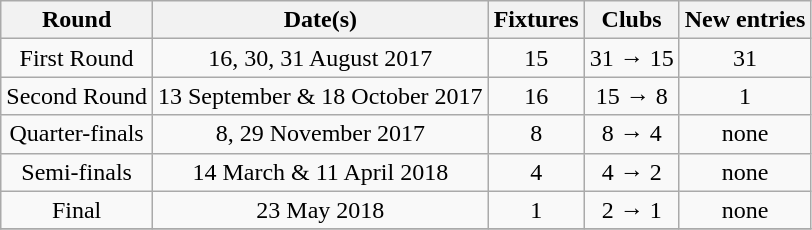<table class="wikitable" style="text-align:center">
<tr>
<th>Round</th>
<th>Date(s)</th>
<th>Fixtures</th>
<th>Clubs</th>
<th>New entries</th>
</tr>
<tr>
<td>First Round</td>
<td>16, 30, 31 August 2017</td>
<td>15</td>
<td>31 → 15</td>
<td>31</td>
</tr>
<tr>
<td>Second Round</td>
<td>13 September & 18 October 2017</td>
<td>16</td>
<td>15 → 8</td>
<td>1</td>
</tr>
<tr>
<td>Quarter-finals</td>
<td>8, 29 November 2017</td>
<td>8</td>
<td>8 → 4</td>
<td>none</td>
</tr>
<tr>
<td>Semi-finals</td>
<td>14 March & 11 April 2018</td>
<td>4</td>
<td>4 → 2</td>
<td>none</td>
</tr>
<tr>
<td>Final</td>
<td>23 May 2018</td>
<td>1</td>
<td>2 → 1</td>
<td>none</td>
</tr>
<tr>
</tr>
</table>
